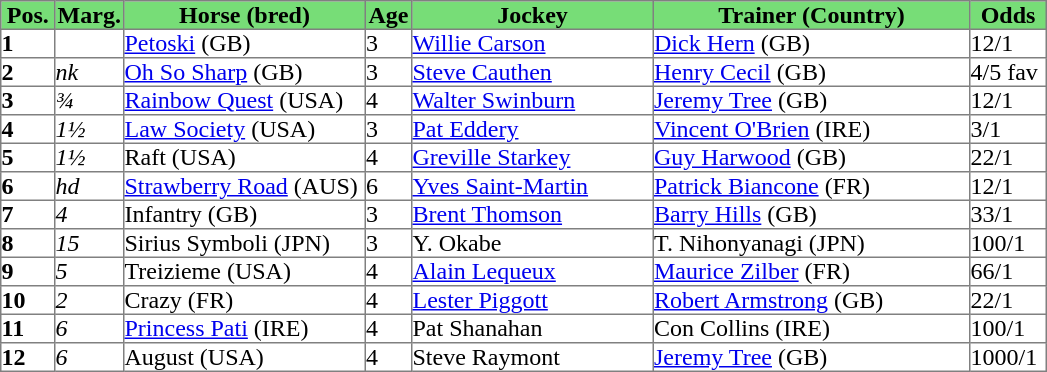<table class = "sortable" | border="1" cellpadding="0" style="border-collapse: collapse;">
<tr style="background:#7d7; text-align:center;">
<th style="width:35px;"><strong>Pos.</strong></th>
<th style="width:45px;"><strong>Marg.</strong></th>
<th style="width:160px;"><strong>Horse (bred)</strong></th>
<th style="width:30px;"><strong>Age</strong></th>
<th style="width:160px;"><strong>Jockey</strong></th>
<th style="width:210px;"><strong>Trainer (Country)</strong></th>
<th style="width:50px;"><strong>Odds</strong></th>
</tr>
<tr>
<td><strong>1</strong></td>
<td></td>
<td><a href='#'>Petoski</a> (GB)</td>
<td>3</td>
<td><a href='#'>Willie Carson</a></td>
<td><a href='#'>Dick Hern</a> (GB)</td>
<td>12/1</td>
</tr>
<tr>
<td><strong>2</strong></td>
<td><em>nk</em></td>
<td><a href='#'>Oh So Sharp</a> (GB)</td>
<td>3</td>
<td><a href='#'>Steve Cauthen</a></td>
<td><a href='#'>Henry Cecil</a> (GB)</td>
<td>4/5 fav</td>
</tr>
<tr>
<td><strong>3</strong></td>
<td><em>¾</em></td>
<td><a href='#'>Rainbow Quest</a> (USA)</td>
<td>4</td>
<td><a href='#'>Walter Swinburn</a></td>
<td><a href='#'>Jeremy Tree</a> (GB)</td>
<td>12/1</td>
</tr>
<tr>
<td><strong>4</strong></td>
<td><em>1½</em></td>
<td><a href='#'>Law Society</a> (USA)</td>
<td>3</td>
<td><a href='#'>Pat Eddery</a></td>
<td><a href='#'>Vincent O'Brien</a> (IRE)</td>
<td>3/1</td>
</tr>
<tr>
<td><strong>5</strong></td>
<td><em>1½</em></td>
<td>Raft (USA)</td>
<td>4</td>
<td><a href='#'>Greville Starkey</a></td>
<td><a href='#'>Guy Harwood</a> (GB)</td>
<td>22/1</td>
</tr>
<tr>
<td><strong>6</strong></td>
<td><em>hd</em></td>
<td><a href='#'>Strawberry Road</a> (AUS)</td>
<td>6</td>
<td><a href='#'>Yves Saint-Martin</a></td>
<td><a href='#'>Patrick Biancone</a> (FR)</td>
<td>12/1</td>
</tr>
<tr>
<td><strong>7</strong></td>
<td><em>4</em></td>
<td>Infantry (GB)</td>
<td>3</td>
<td><a href='#'>Brent Thomson</a></td>
<td><a href='#'>Barry Hills</a> (GB)</td>
<td>33/1</td>
</tr>
<tr>
<td><strong>8</strong></td>
<td><em>15</em></td>
<td>Sirius Symboli (JPN)</td>
<td>3</td>
<td>Y. Okabe</td>
<td>T. Nihonyanagi (JPN)</td>
<td>100/1</td>
</tr>
<tr>
<td><strong>9</strong></td>
<td><em>5</em></td>
<td>Treizieme (USA)</td>
<td>4</td>
<td><a href='#'>Alain Lequeux</a></td>
<td><a href='#'>Maurice Zilber</a> (FR)</td>
<td>66/1</td>
</tr>
<tr>
<td><strong>10</strong></td>
<td><em>2</em></td>
<td>Crazy (FR)</td>
<td>4</td>
<td><a href='#'>Lester Piggott</a></td>
<td><a href='#'>Robert Armstrong</a> (GB)</td>
<td>22/1</td>
</tr>
<tr>
<td><strong>11</strong></td>
<td><em>6</em></td>
<td><a href='#'>Princess Pati</a> (IRE)</td>
<td>4</td>
<td>Pat Shanahan</td>
<td>Con Collins (IRE)</td>
<td>100/1</td>
</tr>
<tr>
<td><strong>12</strong></td>
<td><em>6</em></td>
<td>August (USA)</td>
<td>4</td>
<td>Steve Raymont</td>
<td><a href='#'>Jeremy Tree</a> (GB)</td>
<td>1000/1</td>
</tr>
</table>
